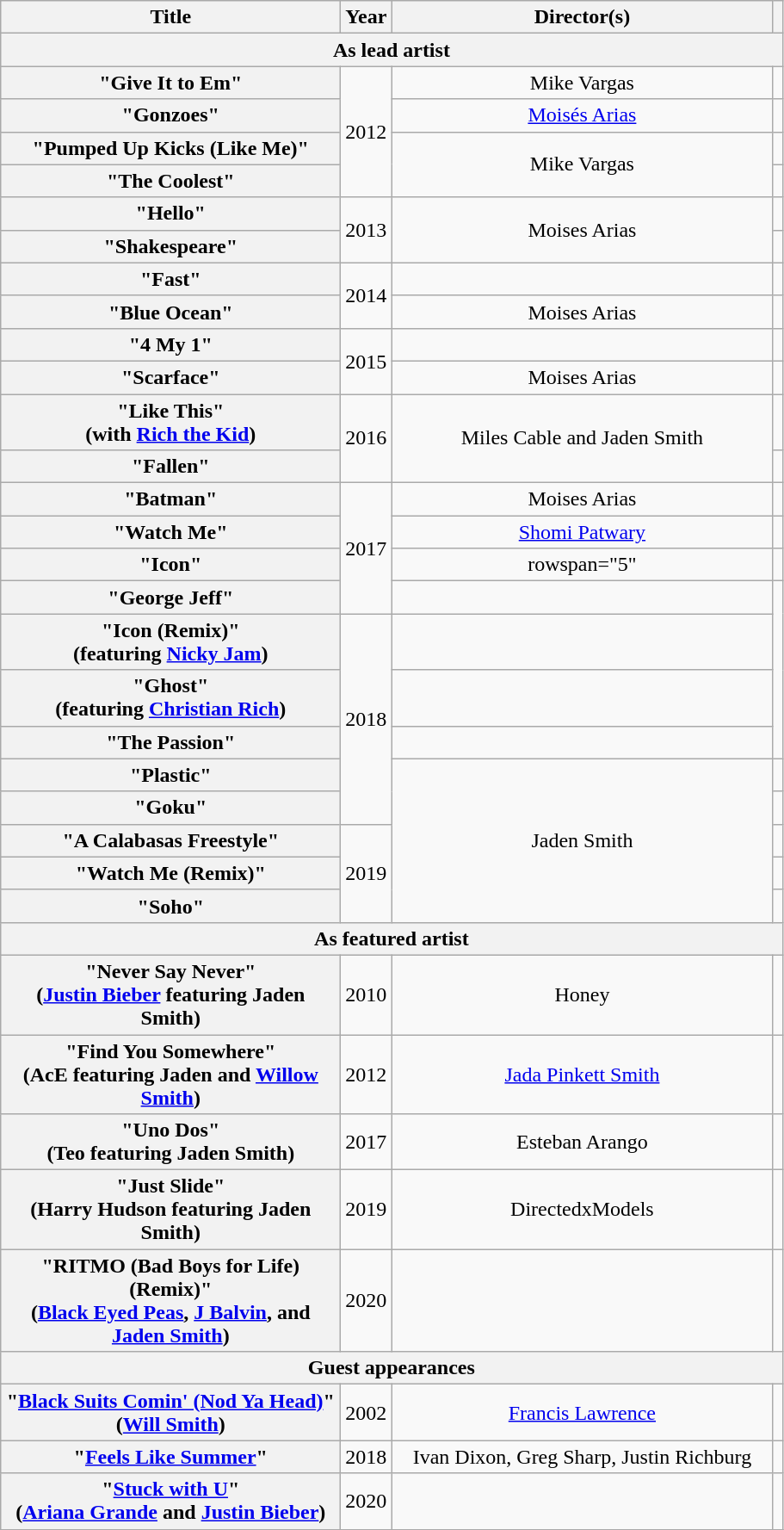<table class="wikitable plainrowheaders" style="text-align:center;">
<tr>
<th scope="col" style="width:16em;">Title</th>
<th scope="col">Year</th>
<th scope="col" style="width:18em;">Director(s)</th>
<th scope="col"></th>
</tr>
<tr>
<th scope="col" colspan="5">As lead artist</th>
</tr>
<tr>
<th scope="row">"Give It to Em"</th>
<td rowspan="4">2012</td>
<td>Mike Vargas</td>
<td></td>
</tr>
<tr>
<th scope="row">"Gonzoes"</th>
<td><a href='#'>Moisés Arias</a></td>
<td></td>
</tr>
<tr>
<th scope="row">"Pumped Up Kicks (Like Me)"</th>
<td rowspan="2">Mike Vargas</td>
<td></td>
</tr>
<tr>
<th scope="row">"The Coolest"</th>
<td></td>
</tr>
<tr>
<th scope="row">"Hello"</th>
<td rowspan="2">2013</td>
<td rowspan="2">Moises Arias</td>
<td></td>
</tr>
<tr>
<th scope="row">"Shakespeare"</th>
<td></td>
</tr>
<tr>
<th scope="row">"Fast"</th>
<td rowspan="2">2014</td>
<td></td>
<td></td>
</tr>
<tr>
<th scope="row">"Blue Ocean"</th>
<td>Moises Arias</td>
<td></td>
</tr>
<tr>
<th scope="row">"4 My 1"</th>
<td rowspan="2">2015</td>
<td></td>
<td></td>
</tr>
<tr>
<th scope="row">"Scarface"</th>
<td>Moises Arias</td>
<td></td>
</tr>
<tr>
<th scope="row">"Like This"<br><span>(with <a href='#'>Rich the Kid</a>)</span></th>
<td rowspan="2">2016</td>
<td rowspan="2">Miles Cable and Jaden Smith</td>
<td></td>
</tr>
<tr>
<th scope="row">"Fallen"</th>
<td></td>
</tr>
<tr>
<th scope="row">"Batman"</th>
<td rowspan="4">2017</td>
<td>Moises Arias</td>
<td></td>
</tr>
<tr>
<th scope="row">"Watch Me"</th>
<td><a href='#'>Shomi Patwary</a></td>
<td></td>
</tr>
<tr>
<th scope="row">"Icon"</th>
<td>rowspan="5" </td>
<td></td>
</tr>
<tr>
<th scope="row">"George Jeff"</th>
<td></td>
</tr>
<tr>
<th scope="row">"Icon (Remix)"<br><span>(featuring <a href='#'>Nicky Jam</a>)</span></th>
<td rowspan="5">2018</td>
<td></td>
</tr>
<tr>
<th scope="row">"Ghost"<br><span>(featuring <a href='#'>Christian Rich</a>)</span></th>
<td></td>
</tr>
<tr>
<th scope="row">"The Passion"</th>
<td></td>
</tr>
<tr>
<th scope="row">"Plastic"</th>
<td rowspan="5">Jaden Smith</td>
<td></td>
</tr>
<tr>
<th scope="row">"Goku"</th>
<td></td>
</tr>
<tr>
<th scope="row">"A Calabasas Freestyle"</th>
<td rowspan="3">2019</td>
<td></td>
</tr>
<tr>
<th scope="row">"Watch Me (Remix)"</th>
<td></td>
</tr>
<tr>
<th scope="row">"Soho"</th>
<td></td>
</tr>
<tr>
<th scope="col" colspan="5">As featured artist</th>
</tr>
<tr>
<th scope="row">"Never Say Never"<br><span>(<a href='#'>Justin Bieber</a> featuring Jaden Smith)</span></th>
<td>2010</td>
<td>Honey</td>
<td></td>
</tr>
<tr>
<th scope="row">"Find You Somewhere"<br><span>(AcE featuring Jaden and <a href='#'>Willow Smith</a>)</span></th>
<td>2012</td>
<td><a href='#'>Jada Pinkett Smith</a></td>
<td></td>
</tr>
<tr>
<th scope="row">"Uno Dos"<br><span>(Teo featuring Jaden Smith)</span></th>
<td>2017</td>
<td>Esteban Arango</td>
<td></td>
</tr>
<tr>
<th scope="row">"Just Slide"<br><span>(Harry Hudson featuring Jaden Smith)</span></th>
<td>2019</td>
<td>DirectedxModels</td>
<td></td>
</tr>
<tr>
<th scope="row">"RITMO (Bad Boys for Life) (Remix)"<br><span>(<a href='#'>Black Eyed Peas</a>, <a href='#'>J Balvin</a>, and <a href='#'>Jaden Smith</a>)</span></th>
<td>2020</td>
<td></td>
<td></td>
</tr>
<tr>
<th scope="col" colspan="5">Guest appearances</th>
</tr>
<tr>
<th scope="row">"<a href='#'>Black Suits Comin' (Nod Ya Head)</a>"<br><span>(<a href='#'>Will Smith</a>)</span></th>
<td>2002</td>
<td><a href='#'>Francis Lawrence</a></td>
<td></td>
</tr>
<tr>
<th scope="row">"<a href='#'>Feels Like Summer</a>"</th>
<td>2018</td>
<td>Ivan Dixon, Greg Sharp, Justin Richburg</td>
<td></td>
</tr>
<tr>
<th scope="row">"<a href='#'>Stuck with U</a>"<br><span>(<a href='#'>Ariana Grande</a> and <a href='#'>Justin Bieber</a>)</span></th>
<td>2020</td>
<td></td>
<td></td>
</tr>
<tr>
</tr>
</table>
